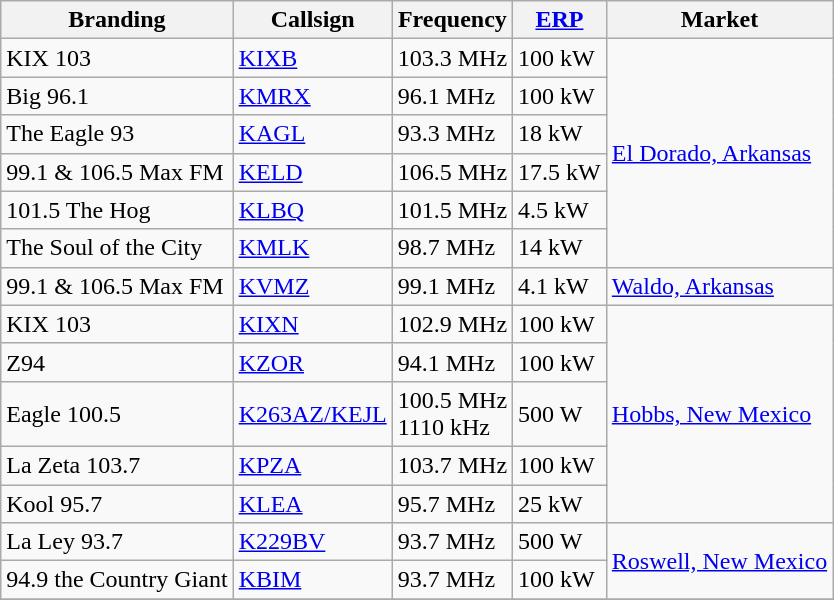<table class="wikitable">
<tr>
<th>Branding</th>
<th>Callsign</th>
<th>Frequency</th>
<th><a href='#'>ERP</a></th>
<th>Market</th>
</tr>
<tr>
<td>KIX 103</td>
<td><a href='#'>KIXB</a></td>
<td>103.3 MHz</td>
<td>100 kW</td>
<td rowspan="6"><a href='#'>El Dorado, Arkansas</a></td>
</tr>
<tr>
<td>Big 96.1</td>
<td><a href='#'>KMRX</a></td>
<td>96.1 MHz</td>
<td>100 kW</td>
</tr>
<tr>
<td>The Eagle 93</td>
<td><a href='#'>KAGL</a></td>
<td>93.3 MHz</td>
<td>18 kW</td>
</tr>
<tr>
<td>99.1 & 106.5 Max FM</td>
<td><a href='#'>KELD</a></td>
<td>106.5 MHz</td>
<td>17.5 kW</td>
</tr>
<tr>
<td>101.5 The Hog</td>
<td><a href='#'>KLBQ</a></td>
<td>101.5 MHz</td>
<td>4.5 kW</td>
</tr>
<tr>
<td>The Soul of the City</td>
<td><a href='#'>KMLK</a></td>
<td>98.7 MHz</td>
<td>14 kW</td>
</tr>
<tr>
<td>99.1 & 106.5 Max FM</td>
<td><a href='#'>KVMZ</a></td>
<td>99.1 MHz</td>
<td>4.1 kW</td>
<td><a href='#'>Waldo, Arkansas</a></td>
</tr>
<tr>
<td>KIX 103</td>
<td><a href='#'>KIXN</a></td>
<td>102.9 MHz</td>
<td>100 kW</td>
<td rowspan="5"><a href='#'>Hobbs, New Mexico</a></td>
</tr>
<tr>
<td>Z94</td>
<td><a href='#'>KZOR</a></td>
<td>94.1 MHz</td>
<td>100 kW</td>
</tr>
<tr>
<td>Eagle 100.5</td>
<td><a href='#'>K263AZ/KEJL</a></td>
<td>100.5 MHz<br>1110 kHz</td>
<td>500 W</td>
</tr>
<tr>
<td>La Zeta 103.7</td>
<td><a href='#'>KPZA</a></td>
<td>103.7 MHz</td>
<td>100 kW</td>
</tr>
<tr>
<td>Kool 95.7</td>
<td><a href='#'>KLEA</a></td>
<td>95.7 MHz</td>
<td>25 kW</td>
</tr>
<tr>
<td>La Ley 93.7</td>
<td><a href='#'>K229BV</a></td>
<td>93.7 MHz</td>
<td>500 W</td>
<td rowspan="2"><a href='#'>Roswell, New Mexico</a></td>
</tr>
<tr>
<td>94.9 the Country Giant</td>
<td><a href='#'>KBIM</a></td>
<td>93.7 MHz</td>
<td>100 kW</td>
</tr>
<tr>
</tr>
</table>
